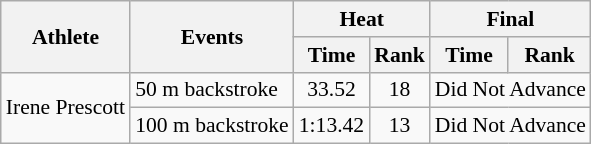<table class=wikitable style="font-size:90%">
<tr>
<th rowspan="2">Athlete</th>
<th rowspan="2">Events</th>
<th colspan="2">Heat</th>
<th colspan="2">Final</th>
</tr>
<tr>
<th>Time</th>
<th>Rank</th>
<th>Time</th>
<th>Rank</th>
</tr>
<tr>
<td rowspan=2>Irene Prescott</td>
<td>50 m backstroke</td>
<td align=center>33.52</td>
<td align=center>18</td>
<td align=center colspan=2>Did Not Advance</td>
</tr>
<tr>
<td>100 m backstroke</td>
<td align=center>1:13.42</td>
<td align=center>13</td>
<td align=center colspan=2>Did Not Advance</td>
</tr>
</table>
